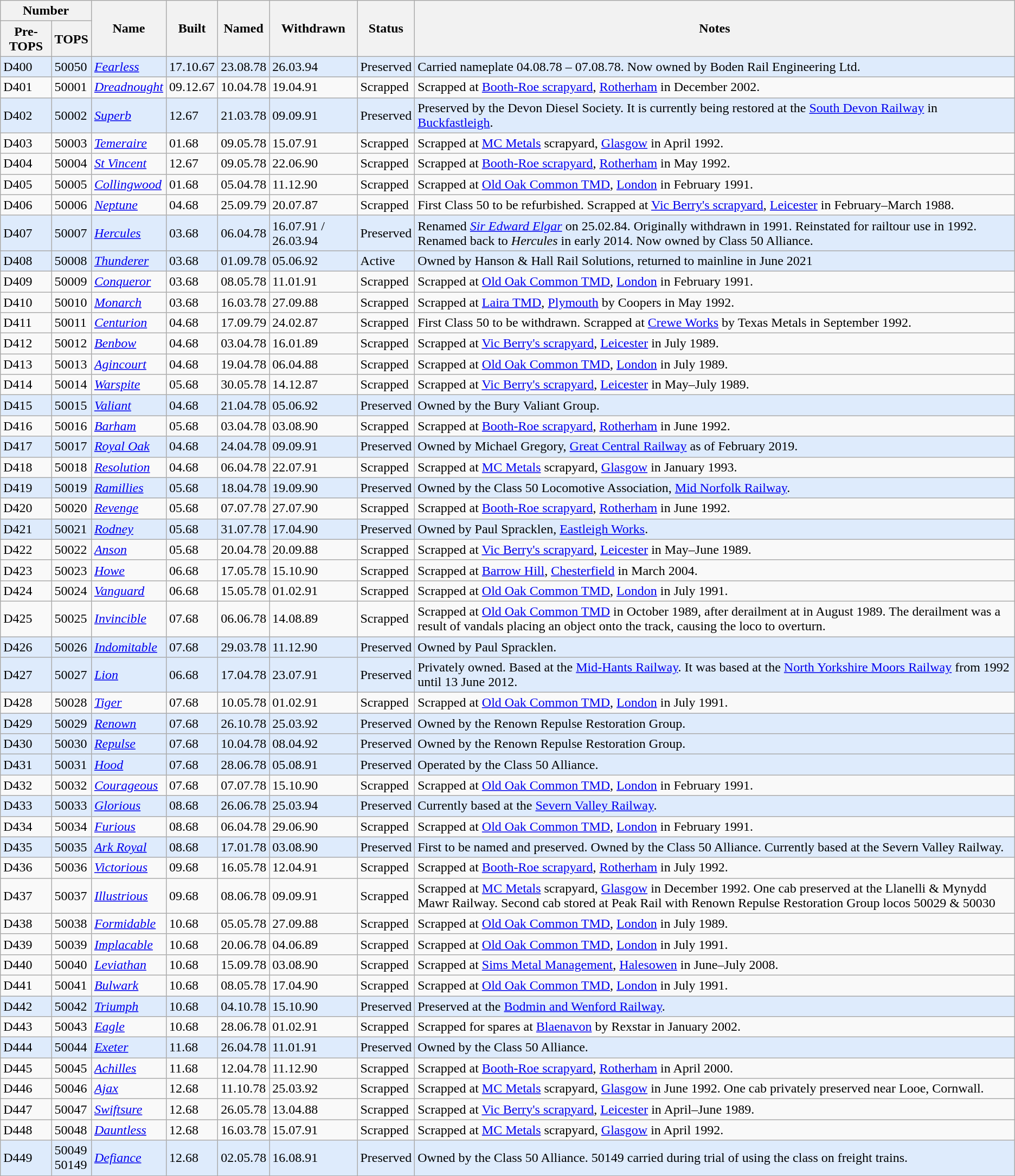<table class="wikitable sortable collapsible">
<tr>
<th colspan=2>Number</th>
<th rowspan=2>Name</th>
<th rowspan=2>Built</th>
<th rowspan=2>Named</th>
<th rowspan=2>Withdrawn</th>
<th rowspan=2>Status</th>
<th rowspan=2>Notes</th>
</tr>
<tr style="text-align:center;">
<th>Pre-TOPS</th>
<th>TOPS</th>
</tr>
<tr bgcolor=#deebfc>
<td>D400</td>
<td>50050</td>
<td><a href='#'><em>Fearless</em></a></td>
<td>17.10.67</td>
<td>23.08.78</td>
<td>26.03.94</td>
<td>Preserved</td>
<td>Carried nameplate 04.08.78 – 07.08.78. Now owned by Boden Rail Engineering Ltd.</td>
</tr>
<tr>
<td>D401</td>
<td>50001</td>
<td><a href='#'><em>Dreadnought</em></a></td>
<td>09.12.67</td>
<td>10.04.78</td>
<td>19.04.91</td>
<td>Scrapped</td>
<td>Scrapped at <a href='#'>Booth-Roe scrapyard</a>, <a href='#'>Rotherham</a> in December 2002.</td>
</tr>
<tr bgcolor=#deebfc>
<td>D402</td>
<td>50002</td>
<td><a href='#'><em>Superb</em></a></td>
<td>12.67</td>
<td>21.03.78</td>
<td>09.09.91</td>
<td>Preserved</td>
<td>Preserved by the Devon Diesel Society. It is currently being restored at the <a href='#'>South Devon Railway</a> in <a href='#'>Buckfastleigh</a>.</td>
</tr>
<tr>
<td>D403</td>
<td>50003</td>
<td><a href='#'><em>Temeraire</em></a></td>
<td>01.68</td>
<td>09.05.78</td>
<td>15.07.91</td>
<td>Scrapped</td>
<td>Scrapped at <a href='#'>MC Metals</a> scrapyard, <a href='#'>Glasgow</a> in April 1992.</td>
</tr>
<tr>
<td>D404</td>
<td>50004</td>
<td><a href='#'><em>St Vincent</em></a></td>
<td>12.67</td>
<td>09.05.78</td>
<td>22.06.90</td>
<td>Scrapped</td>
<td>Scrapped at <a href='#'>Booth-Roe scrapyard</a>, <a href='#'>Rotherham</a> in May 1992.</td>
</tr>
<tr>
<td>D405</td>
<td>50005</td>
<td><a href='#'><em>Collingwood</em></a></td>
<td>01.68</td>
<td>05.04.78</td>
<td>11.12.90</td>
<td>Scrapped</td>
<td>Scrapped at <a href='#'>Old Oak Common TMD</a>, <a href='#'>London</a> in February 1991.</td>
</tr>
<tr>
<td>D406</td>
<td>50006</td>
<td><a href='#'><em>Neptune</em></a></td>
<td>04.68</td>
<td>25.09.79</td>
<td>20.07.87</td>
<td>Scrapped</td>
<td>First Class 50 to be refurbished. Scrapped at <a href='#'>Vic Berry's scrapyard</a>, <a href='#'>Leicester</a> in February–March 1988.</td>
</tr>
<tr bgcolor=#deebfc>
<td>D407</td>
<td>50007</td>
<td><a href='#'><em>Hercules</em></a></td>
<td>03.68</td>
<td>06.04.78</td>
<td>16.07.91 / 26.03.94</td>
<td>Preserved</td>
<td>Renamed <em><a href='#'>Sir Edward Elgar</a></em> on 25.02.84. Originally withdrawn in 1991. Reinstated for railtour use in 1992. Renamed back to <em>Hercules</em> in early 2014. Now owned by Class 50 Alliance.</td>
</tr>
<tr bgcolor=#deebfc>
<td>D408</td>
<td>50008</td>
<td><a href='#'><em>Thunderer</em></a></td>
<td>03.68</td>
<td>01.09.78</td>
<td>05.06.92</td>
<td>Active</td>
<td>Owned by Hanson & Hall Rail Solutions, returned to mainline in June 2021</td>
</tr>
<tr>
<td>D409</td>
<td>50009</td>
<td><a href='#'><em>Conqueror</em></a></td>
<td>03.68</td>
<td>08.05.78</td>
<td>11.01.91</td>
<td>Scrapped</td>
<td>Scrapped at <a href='#'>Old Oak Common TMD</a>, <a href='#'>London</a> in February 1991.</td>
</tr>
<tr>
<td>D410</td>
<td>50010</td>
<td><a href='#'><em>Monarch</em></a></td>
<td>03.68</td>
<td>16.03.78</td>
<td>27.09.88</td>
<td>Scrapped</td>
<td>Scrapped at <a href='#'>Laira TMD</a>, <a href='#'>Plymouth</a> by Coopers in May 1992.</td>
</tr>
<tr>
<td>D411</td>
<td>50011</td>
<td><a href='#'><em>Centurion</em></a></td>
<td>04.68</td>
<td>17.09.79</td>
<td>24.02.87</td>
<td>Scrapped</td>
<td>First Class 50 to be withdrawn. Scrapped at <a href='#'>Crewe Works</a> by Texas Metals in September 1992.</td>
</tr>
<tr>
<td>D412</td>
<td>50012</td>
<td><a href='#'><em>Benbow</em></a></td>
<td>04.68</td>
<td>03.04.78</td>
<td>16.01.89</td>
<td>Scrapped</td>
<td>Scrapped at <a href='#'>Vic Berry's scrapyard</a>, <a href='#'>Leicester</a> in July 1989.</td>
</tr>
<tr>
<td>D413</td>
<td>50013</td>
<td><a href='#'><em>Agincourt</em></a></td>
<td>04.68</td>
<td>19.04.78</td>
<td>06.04.88</td>
<td>Scrapped</td>
<td>Scrapped at <a href='#'>Old Oak Common TMD</a>, <a href='#'>London</a> in July 1989.</td>
</tr>
<tr>
<td>D414</td>
<td>50014</td>
<td><a href='#'><em>Warspite</em></a></td>
<td>05.68</td>
<td>30.05.78</td>
<td>14.12.87</td>
<td>Scrapped</td>
<td>Scrapped at <a href='#'>Vic Berry's scrapyard</a>, <a href='#'>Leicester</a> in May–July 1989.</td>
</tr>
<tr bgcolor=#deebfc>
<td>D415</td>
<td>50015</td>
<td><a href='#'><em>Valiant</em></a></td>
<td>04.68</td>
<td>21.04.78</td>
<td>05.06.92</td>
<td>Preserved</td>
<td>Owned by the Bury Valiant Group.</td>
</tr>
<tr>
<td>D416</td>
<td>50016</td>
<td><a href='#'><em>Barham</em></a></td>
<td>05.68</td>
<td>03.04.78</td>
<td>03.08.90</td>
<td>Scrapped</td>
<td>Scrapped at <a href='#'>Booth-Roe scrapyard</a>, <a href='#'>Rotherham</a> in June 1992.</td>
</tr>
<tr bgcolor=#deebfc>
<td>D417</td>
<td>50017</td>
<td><a href='#'><em>Royal Oak</em></a></td>
<td>04.68</td>
<td>24.04.78</td>
<td>09.09.91</td>
<td>Preserved</td>
<td>Owned by Michael Gregory, <a href='#'>Great Central Railway</a> as of February 2019.</td>
</tr>
<tr>
<td>D418</td>
<td>50018</td>
<td><a href='#'><em>Resolution</em></a></td>
<td>04.68</td>
<td>06.04.78</td>
<td>22.07.91</td>
<td>Scrapped</td>
<td>Scrapped at <a href='#'>MC Metals</a> scrapyard, <a href='#'>Glasgow</a> in January 1993.</td>
</tr>
<tr bgcolor=#deebfc>
<td>D419</td>
<td>50019</td>
<td><a href='#'><em>Ramillies</em></a></td>
<td>05.68</td>
<td>18.04.78</td>
<td>19.09.90</td>
<td>Preserved</td>
<td>Owned by the Class 50 Locomotive Association, <a href='#'>Mid Norfolk Railway</a>.</td>
</tr>
<tr>
<td>D420</td>
<td>50020</td>
<td><a href='#'><em>Revenge</em></a></td>
<td>05.68</td>
<td>07.07.78</td>
<td>27.07.90</td>
<td>Scrapped</td>
<td>Scrapped at <a href='#'>Booth-Roe scrapyard</a>, <a href='#'>Rotherham</a> in June 1992.</td>
</tr>
<tr bgcolor=#deebfc>
<td>D421</td>
<td>50021</td>
<td><a href='#'><em>Rodney</em></a></td>
<td>05.68</td>
<td>31.07.78</td>
<td>17.04.90</td>
<td>Preserved</td>
<td>Owned by Paul Spracklen, <a href='#'>Eastleigh Works</a>.</td>
</tr>
<tr>
<td>D422</td>
<td>50022</td>
<td><a href='#'><em>Anson</em></a></td>
<td>05.68</td>
<td>20.04.78</td>
<td>20.09.88</td>
<td>Scrapped</td>
<td>Scrapped at <a href='#'>Vic Berry's scrapyard</a>, <a href='#'>Leicester</a> in May–June 1989.</td>
</tr>
<tr>
<td>D423</td>
<td>50023</td>
<td><a href='#'><em>Howe</em></a></td>
<td>06.68</td>
<td>17.05.78</td>
<td>15.10.90</td>
<td>Scrapped</td>
<td>Scrapped at <a href='#'>Barrow Hill</a>, <a href='#'>Chesterfield</a> in March 2004.</td>
</tr>
<tr>
<td>D424</td>
<td>50024</td>
<td><a href='#'><em>Vanguard</em></a></td>
<td>06.68</td>
<td>15.05.78</td>
<td>01.02.91</td>
<td>Scrapped</td>
<td>Scrapped at <a href='#'>Old Oak Common TMD</a>, <a href='#'>London</a> in July 1991.</td>
</tr>
<tr>
<td>D425</td>
<td>50025</td>
<td><a href='#'><em>Invincible</em></a></td>
<td>07.68</td>
<td>06.06.78</td>
<td>14.08.89</td>
<td>Scrapped</td>
<td>Scrapped at <a href='#'>Old Oak Common TMD</a> in October 1989, after derailment at  in August 1989. The derailment was a result of vandals placing an object onto the track, causing the loco to overturn.</td>
</tr>
<tr bgcolor=#deebfc>
<td>D426</td>
<td>50026</td>
<td><a href='#'><em>Indomitable</em></a></td>
<td>07.68</td>
<td>29.03.78</td>
<td>11.12.90</td>
<td>Preserved</td>
<td>Owned by Paul Spracklen.</td>
</tr>
<tr bgcolor=#deebfc>
<td>D427</td>
<td>50027</td>
<td><a href='#'><em>Lion</em></a></td>
<td>06.68</td>
<td>17.04.78</td>
<td>23.07.91</td>
<td>Preserved</td>
<td>Privately owned. Based at the <a href='#'>Mid-Hants Railway</a>. It was based at the <a href='#'>North Yorkshire Moors Railway</a> from 1992 until 13 June 2012.</td>
</tr>
<tr>
<td>D428</td>
<td>50028</td>
<td><a href='#'><em>Tiger</em></a></td>
<td>07.68</td>
<td>10.05.78</td>
<td>01.02.91</td>
<td>Scrapped</td>
<td>Scrapped at <a href='#'>Old Oak Common TMD</a>, <a href='#'>London</a> in July 1991.</td>
</tr>
<tr bgcolor=#deebfc>
<td>D429</td>
<td>50029</td>
<td><a href='#'><em>Renown</em></a></td>
<td>07.68</td>
<td>26.10.78</td>
<td>25.03.92</td>
<td>Preserved</td>
<td>Owned by the Renown Repulse Restoration Group.</td>
</tr>
<tr bgcolor=#deebfc>
<td>D430</td>
<td>50030</td>
<td><a href='#'><em>Repulse</em></a></td>
<td>07.68</td>
<td>10.04.78</td>
<td>08.04.92</td>
<td>Preserved</td>
<td>Owned by the Renown Repulse Restoration Group.</td>
</tr>
<tr bgcolor=#deebfc>
<td>D431</td>
<td>50031</td>
<td><a href='#'><em>Hood</em></a></td>
<td>07.68</td>
<td>28.06.78</td>
<td>05.08.91</td>
<td>Preserved</td>
<td>Operated by the Class 50 Alliance.</td>
</tr>
<tr>
<td>D432</td>
<td>50032</td>
<td><a href='#'><em>Courageous</em></a></td>
<td>07.68</td>
<td>07.07.78</td>
<td>15.10.90</td>
<td>Scrapped</td>
<td>Scrapped at <a href='#'>Old Oak Common TMD</a>, <a href='#'>London</a> in February 1991.</td>
</tr>
<tr bgcolor=#deebfc>
<td>D433</td>
<td>50033</td>
<td><a href='#'><em>Glorious</em></a></td>
<td>08.68</td>
<td>26.06.78</td>
<td>25.03.94</td>
<td>Preserved</td>
<td>Currently based at the <a href='#'>Severn Valley Railway</a>.</td>
</tr>
<tr>
<td>D434</td>
<td>50034</td>
<td><a href='#'><em>Furious</em></a></td>
<td>08.68</td>
<td>06.04.78</td>
<td>29.06.90</td>
<td>Scrapped</td>
<td>Scrapped at <a href='#'>Old Oak Common TMD</a>, <a href='#'>London</a> in February 1991.</td>
</tr>
<tr bgcolor=#deebfc>
<td>D435</td>
<td>50035</td>
<td><a href='#'><em>Ark Royal</em></a></td>
<td>08.68</td>
<td>17.01.78</td>
<td>03.08.90</td>
<td>Preserved</td>
<td>First to be named and preserved. Owned by the Class 50 Alliance. Currently based at the Severn Valley Railway.</td>
</tr>
<tr>
<td>D436</td>
<td>50036</td>
<td><a href='#'><em>Victorious</em></a></td>
<td>09.68</td>
<td>16.05.78</td>
<td>12.04.91</td>
<td>Scrapped</td>
<td>Scrapped at <a href='#'>Booth-Roe scrapyard</a>, <a href='#'>Rotherham</a> in July 1992.</td>
</tr>
<tr>
<td>D437</td>
<td>50037</td>
<td><a href='#'><em>Illustrious</em></a></td>
<td>09.68</td>
<td>08.06.78</td>
<td>09.09.91</td>
<td>Scrapped</td>
<td>Scrapped at <a href='#'>MC Metals</a> scrapyard, <a href='#'>Glasgow</a> in December 1992. One cab preserved at the Llanelli & Mynydd Mawr Railway. Second cab stored at Peak Rail with Renown Repulse Restoration Group locos 50029 & 50030 </td>
</tr>
<tr>
<td>D438</td>
<td>50038</td>
<td><a href='#'><em>Formidable</em></a></td>
<td>10.68</td>
<td>05.05.78</td>
<td>27.09.88</td>
<td>Scrapped</td>
<td>Scrapped at <a href='#'>Old Oak Common TMD</a>, <a href='#'>London</a> in July 1989.</td>
</tr>
<tr>
<td>D439</td>
<td>50039</td>
<td><a href='#'><em>Implacable</em></a></td>
<td>10.68</td>
<td>20.06.78</td>
<td>04.06.89</td>
<td>Scrapped</td>
<td>Scrapped at <a href='#'>Old Oak Common TMD</a>, <a href='#'>London</a> in July 1991.</td>
</tr>
<tr>
<td>D440</td>
<td>50040</td>
<td><a href='#'><em>Leviathan</em></a></td>
<td>10.68</td>
<td>15.09.78</td>
<td>03.08.90</td>
<td>Scrapped</td>
<td>Scrapped at <a href='#'>Sims Metal Management</a>, <a href='#'>Halesowen</a> in June–July 2008.</td>
</tr>
<tr>
<td>D441</td>
<td>50041</td>
<td><a href='#'><em>Bulwark</em></a></td>
<td>10.68</td>
<td>08.05.78</td>
<td>17.04.90</td>
<td>Scrapped</td>
<td>Scrapped at <a href='#'>Old Oak Common TMD</a>, <a href='#'>London</a> in July 1991.</td>
</tr>
<tr bgcolor=#deebfc>
<td>D442</td>
<td>50042</td>
<td><a href='#'><em>Triumph</em></a></td>
<td>10.68</td>
<td>04.10.78</td>
<td>15.10.90</td>
<td>Preserved</td>
<td>Preserved at the <a href='#'>Bodmin and Wenford Railway</a>.</td>
</tr>
<tr>
<td>D443</td>
<td>50043</td>
<td><a href='#'><em>Eagle</em></a></td>
<td>10.68</td>
<td>28.06.78</td>
<td>01.02.91</td>
<td>Scrapped</td>
<td>Scrapped for spares at <a href='#'>Blaenavon</a> by Rexstar in January 2002.</td>
</tr>
<tr bgcolor=#deebfc>
<td>D444</td>
<td>50044</td>
<td><a href='#'><em>Exeter</em></a></td>
<td>11.68</td>
<td>26.04.78</td>
<td>11.01.91</td>
<td>Preserved</td>
<td>Owned by the Class 50 Alliance.</td>
</tr>
<tr>
<td>D445</td>
<td>50045</td>
<td><a href='#'><em>Achilles</em></a></td>
<td>11.68</td>
<td>12.04.78</td>
<td>11.12.90</td>
<td>Scrapped</td>
<td>Scrapped at <a href='#'>Booth-Roe scrapyard</a>, <a href='#'>Rotherham</a> in April 2000.</td>
</tr>
<tr>
<td>D446</td>
<td>50046</td>
<td><a href='#'><em>Ajax</em></a></td>
<td>12.68</td>
<td>11.10.78</td>
<td>25.03.92</td>
<td>Scrapped</td>
<td>Scrapped at <a href='#'>MC Metals</a> scrapyard, <a href='#'>Glasgow</a> in June 1992. One cab privately preserved near Looe, Cornwall.</td>
</tr>
<tr>
<td>D447</td>
<td>50047</td>
<td><a href='#'><em>Swiftsure</em></a></td>
<td>12.68</td>
<td>26.05.78</td>
<td>13.04.88</td>
<td>Scrapped</td>
<td>Scrapped at <a href='#'>Vic Berry's scrapyard</a>, <a href='#'>Leicester</a> in April–June 1989.</td>
</tr>
<tr>
<td>D448</td>
<td>50048</td>
<td><a href='#'><em>Dauntless</em></a></td>
<td>12.68</td>
<td>16.03.78</td>
<td>15.07.91</td>
<td>Scrapped</td>
<td>Scrapped at <a href='#'>MC Metals</a> scrapyard, <a href='#'>Glasgow</a> in April 1992.</td>
</tr>
<tr bgcolor=#deebfc>
<td>D449</td>
<td>50049<br>50149</td>
<td><a href='#'><em>Defiance</em></a></td>
<td>12.68</td>
<td>02.05.78</td>
<td>16.08.91</td>
<td>Preserved</td>
<td>Owned by the Class 50 Alliance. 50149 carried during trial of using the class on freight trains.</td>
</tr>
</table>
